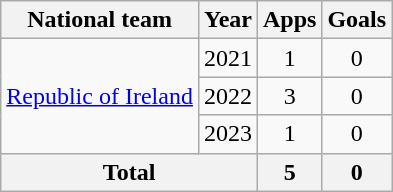<table class="wikitable" style="text-align:center">
<tr>
<th>National team</th>
<th>Year</th>
<th>Apps</th>
<th>Goals</th>
</tr>
<tr>
<td rowspan=3><a href='#'>Republic of Ireland</a></td>
<td>2021</td>
<td>1</td>
<td>0</td>
</tr>
<tr>
<td>2022</td>
<td>3</td>
<td>0</td>
</tr>
<tr>
<td>2023</td>
<td>1</td>
<td>0</td>
</tr>
<tr>
<th colspan="2">Total</th>
<th>5</th>
<th>0</th>
</tr>
</table>
